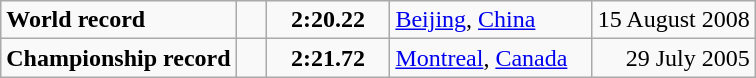<table class="wikitable">
<tr>
<td><strong>World record</strong></td>
<td style="padding-right:1em"></td>
<td style="text-align:center;padding-left:1em; padding-right:1em;"><strong>2:20.22</strong></td>
<td style="padding-right:1em"><a href='#'>Beijing</a>, <a href='#'>China</a></td>
<td align=right>15 August 2008</td>
</tr>
<tr>
<td><strong>Championship record</strong></td>
<td style="padding-right:1em"></td>
<td style="text-align:center;padding-left:1em; padding-right:1em;"><strong>2:21.72</strong></td>
<td style="padding-right:1em"><a href='#'>Montreal</a>, <a href='#'>Canada</a></td>
<td align=right>29 July 2005</td>
</tr>
</table>
